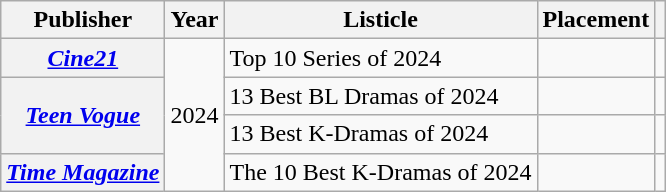<table class="wikitable plainrowheaders sortable" style="text-align:center">
<tr>
<th scope="col">Publisher</th>
<th scope="col">Year</th>
<th scope="col">Listicle</th>
<th scope="col">Placement</th>
<th scope="col" class="unsortable"></th>
</tr>
<tr>
<th scope="row"><em><a href='#'>Cine21</a></em></th>
<td rowspan="4">2024</td>
<td style="text-align:left">Top 10 Series of 2024</td>
<td></td>
<td></td>
</tr>
<tr>
<th scope="row" rowspan="2"><em><a href='#'>Teen Vogue</a></em></th>
<td style="text-align:left">13 Best BL Dramas of 2024</td>
<td></td>
<td></td>
</tr>
<tr>
<td style="text-align:left">13 Best K-Dramas of 2024</td>
<td></td>
<td></td>
</tr>
<tr>
<th scope="row"><em><a href='#'>Time Magazine</a></em></th>
<td style="text-align:left">The 10 Best K-Dramas of 2024</td>
<td></td>
<td></td>
</tr>
</table>
